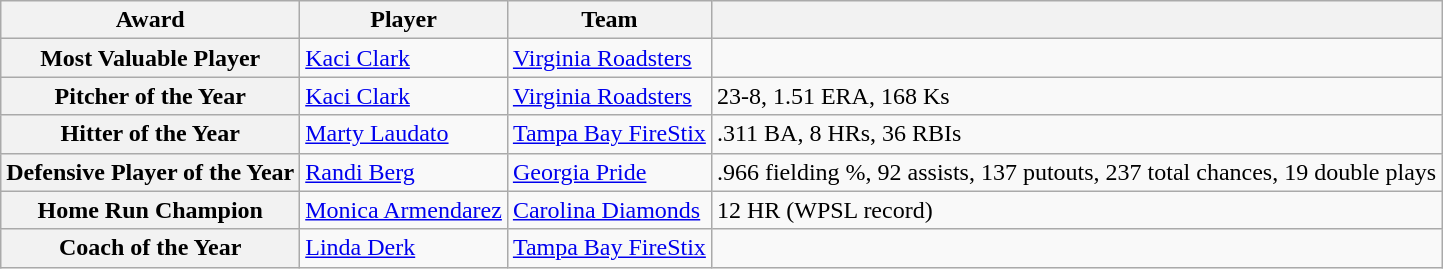<table class="wikitable">
<tr>
<th>Award</th>
<th>Player</th>
<th>Team</th>
<th></th>
</tr>
<tr>
<th>Most Valuable Player</th>
<td><a href='#'>Kaci Clark</a></td>
<td><a href='#'>Virginia Roadsters</a></td>
<td></td>
</tr>
<tr>
<th>Pitcher of the Year</th>
<td><a href='#'>Kaci Clark</a></td>
<td><a href='#'>Virginia Roadsters</a></td>
<td>23-8, 1.51 ERA, 168 Ks</td>
</tr>
<tr>
<th>Hitter of the Year</th>
<td><a href='#'>Marty Laudato</a></td>
<td><a href='#'>Tampa Bay FireStix</a></td>
<td>.311 BA, 8 HRs, 36 RBIs</td>
</tr>
<tr>
<th>Defensive Player of the Year</th>
<td><a href='#'>Randi Berg</a></td>
<td><a href='#'>Georgia Pride</a></td>
<td>.966 fielding %, 92 assists, 137 putouts, 237 total chances, 19 double plays</td>
</tr>
<tr>
<th>Home Run Champion</th>
<td><a href='#'>Monica Armendarez</a></td>
<td><a href='#'>Carolina Diamonds</a></td>
<td>12 HR (WPSL record)</td>
</tr>
<tr>
<th>Coach of the Year</th>
<td><a href='#'>Linda Derk</a></td>
<td><a href='#'>Tampa Bay FireStix</a></td>
<td></td>
</tr>
</table>
